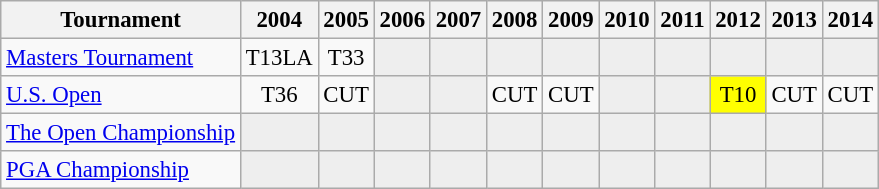<table class="wikitable" style="font-size:95%;text-align:center;">
<tr>
<th>Tournament</th>
<th>2004</th>
<th>2005</th>
<th>2006</th>
<th>2007</th>
<th>2008</th>
<th>2009</th>
<th>2010</th>
<th>2011</th>
<th>2012</th>
<th>2013</th>
<th>2014</th>
</tr>
<tr>
<td align=left><a href='#'>Masters Tournament</a></td>
<td>T13<span>LA</span></td>
<td>T33</td>
<td style="background:#eeeeee;"></td>
<td style="background:#eeeeee;"></td>
<td style="background:#eeeeee;"></td>
<td style="background:#eeeeee;"></td>
<td style="background:#eeeeee;"></td>
<td style="background:#eeeeee;"></td>
<td style="background:#eeeeee;"></td>
<td style="background:#eeeeee;"></td>
<td style="background:#eeeeee;"></td>
</tr>
<tr>
<td align=left><a href='#'>U.S. Open</a></td>
<td>T36</td>
<td>CUT</td>
<td style="background:#eeeeee;"></td>
<td style="background:#eeeeee;"></td>
<td>CUT</td>
<td>CUT</td>
<td style="background:#eeeeee;"></td>
<td style="background:#eeeeee;"></td>
<td style="background:yellow;">T10</td>
<td>CUT</td>
<td>CUT</td>
</tr>
<tr>
<td align=left><a href='#'>The Open Championship</a></td>
<td style="background:#eeeeee;"></td>
<td style="background:#eeeeee;"></td>
<td style="background:#eeeeee;"></td>
<td style="background:#eeeeee;"></td>
<td style="background:#eeeeee;"></td>
<td style="background:#eeeeee;"></td>
<td style="background:#eeeeee;"></td>
<td style="background:#eeeeee;"></td>
<td style="background:#eeeeee;"></td>
<td style="background:#eeeeee;"></td>
<td style="background:#eeeeee;"></td>
</tr>
<tr>
<td align=left><a href='#'>PGA Championship</a></td>
<td style="background:#eeeeee;"></td>
<td style="background:#eeeeee;"></td>
<td style="background:#eeeeee;"></td>
<td style="background:#eeeeee;"></td>
<td style="background:#eeeeee;"></td>
<td style="background:#eeeeee;"></td>
<td style="background:#eeeeee;"></td>
<td style="background:#eeeeee;"></td>
<td style="background:#eeeeee;"></td>
<td style="background:#eeeeee;"></td>
<td style="background:#eeeeee;"></td>
</tr>
</table>
